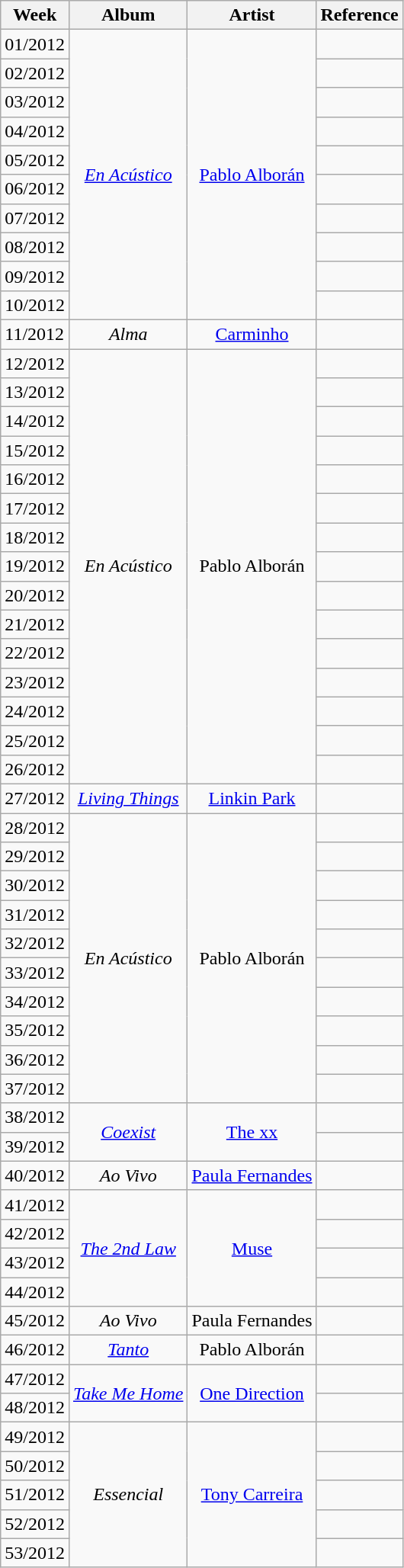<table class="wikitable">
<tr>
<th>Week</th>
<th>Album</th>
<th>Artist</th>
<th>Reference</th>
</tr>
<tr>
<td>01/2012</td>
<td rowspan="10" align="center"><em><a href='#'>En Acústico</a></em></td>
<td rowspan="10" align="center"><a href='#'>Pablo Alborán</a></td>
<td align="center"></td>
</tr>
<tr>
<td>02/2012</td>
<td align="center"></td>
</tr>
<tr>
<td>03/2012</td>
<td align="center"></td>
</tr>
<tr>
<td>04/2012</td>
<td align="center"></td>
</tr>
<tr>
<td>05/2012</td>
<td align="center"></td>
</tr>
<tr>
<td>06/2012</td>
<td align="center"></td>
</tr>
<tr>
<td>07/2012</td>
<td align="center"></td>
</tr>
<tr>
<td>08/2012</td>
<td align="center"></td>
</tr>
<tr>
<td>09/2012</td>
<td align="center"></td>
</tr>
<tr>
<td>10/2012</td>
<td align="center"></td>
</tr>
<tr>
<td>11/2012</td>
<td align="center"><em>Alma</em></td>
<td align="center"><a href='#'>Carminho</a></td>
<td align="center"></td>
</tr>
<tr>
<td>12/2012</td>
<td rowspan="15" align="center"><em>En Acústico</em></td>
<td rowspan="15" align="center">Pablo Alborán</td>
<td align="center"></td>
</tr>
<tr>
<td>13/2012</td>
<td align="center"></td>
</tr>
<tr>
<td>14/2012</td>
<td align="center"></td>
</tr>
<tr>
<td>15/2012</td>
<td align="center"></td>
</tr>
<tr>
<td>16/2012</td>
<td align="center"></td>
</tr>
<tr>
<td>17/2012</td>
<td align="center"></td>
</tr>
<tr>
<td>18/2012</td>
<td align="center"></td>
</tr>
<tr>
<td>19/2012</td>
<td align="center"></td>
</tr>
<tr>
<td>20/2012</td>
<td align="center"></td>
</tr>
<tr>
<td>21/2012</td>
<td align="center"></td>
</tr>
<tr>
<td>22/2012</td>
<td align="center"></td>
</tr>
<tr>
<td>23/2012</td>
<td align="center"></td>
</tr>
<tr>
<td>24/2012</td>
<td align="center"></td>
</tr>
<tr>
<td>25/2012</td>
<td align="center"></td>
</tr>
<tr>
<td>26/2012</td>
<td align="center"></td>
</tr>
<tr>
<td>27/2012</td>
<td align="center"><em><a href='#'>Living Things</a></em></td>
<td align="center"><a href='#'>Linkin Park</a></td>
<td align="center"></td>
</tr>
<tr>
<td>28/2012</td>
<td rowspan="10" align="center"><em>En Acústico</em></td>
<td rowspan="10" align="center">Pablo Alborán</td>
<td align="center"></td>
</tr>
<tr>
<td>29/2012</td>
<td align="center"></td>
</tr>
<tr>
<td>30/2012</td>
<td align="center"></td>
</tr>
<tr>
<td>31/2012</td>
<td align="center"></td>
</tr>
<tr>
<td>32/2012</td>
<td align="center"></td>
</tr>
<tr>
<td>33/2012</td>
<td align="center"></td>
</tr>
<tr>
<td>34/2012</td>
<td align="center"></td>
</tr>
<tr>
<td>35/2012</td>
<td align="center"></td>
</tr>
<tr>
<td>36/2012</td>
<td align="center"></td>
</tr>
<tr>
<td>37/2012</td>
<td align="center"></td>
</tr>
<tr>
<td>38/2012</td>
<td rowspan="2" align="center"><em><a href='#'>Coexist</a></em></td>
<td rowspan="2" align="center"><a href='#'>The xx</a></td>
<td align="center"></td>
</tr>
<tr>
<td>39/2012</td>
<td align="center"></td>
</tr>
<tr>
<td>40/2012</td>
<td align="center"><em>Ao Vivo</em></td>
<td align="center"><a href='#'>Paula Fernandes</a></td>
<td align="center"></td>
</tr>
<tr>
<td>41/2012</td>
<td rowspan="4" align="center"><em><a href='#'>The 2nd Law</a></em></td>
<td rowspan="4" align="center"><a href='#'>Muse</a></td>
<td align="center"></td>
</tr>
<tr>
<td>42/2012</td>
<td align="center"></td>
</tr>
<tr>
<td>43/2012</td>
<td align="center"></td>
</tr>
<tr>
<td>44/2012</td>
<td align="center"></td>
</tr>
<tr>
<td>45/2012</td>
<td align="center"><em>Ao Vivo</em></td>
<td align="center">Paula Fernandes</td>
<td align="center"></td>
</tr>
<tr>
<td>46/2012</td>
<td align="center"><em><a href='#'>Tanto</a></em></td>
<td align="center">Pablo Alborán</td>
<td align="center"></td>
</tr>
<tr>
<td>47/2012</td>
<td rowspan="2" align="center"><em><a href='#'>Take Me Home</a></em></td>
<td rowspan="2" align="center"><a href='#'>One Direction</a></td>
<td align="center"></td>
</tr>
<tr>
<td>48/2012</td>
<td align="center"></td>
</tr>
<tr>
<td>49/2012</td>
<td rowspan="5" align="center"><em>Essencial</em></td>
<td rowspan="5" align="center"><a href='#'>Tony Carreira</a></td>
<td align="center"></td>
</tr>
<tr>
<td>50/2012</td>
<td align="center"></td>
</tr>
<tr>
<td>51/2012</td>
<td align="center"></td>
</tr>
<tr>
<td>52/2012</td>
<td align="center"></td>
</tr>
<tr>
<td>53/2012</td>
<td align="center"></td>
</tr>
</table>
